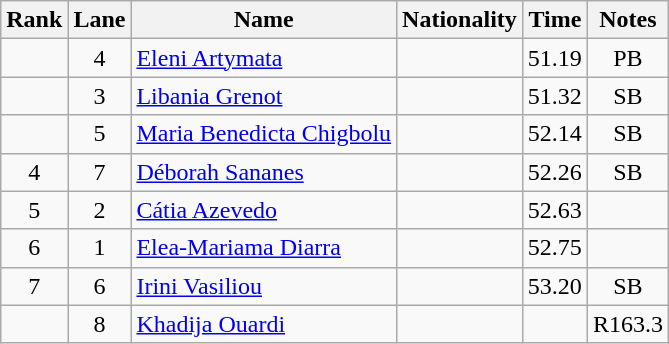<table class="wikitable sortable" style="text-align:center">
<tr>
<th>Rank</th>
<th>Lane</th>
<th>Name</th>
<th>Nationality</th>
<th>Time</th>
<th>Notes</th>
</tr>
<tr>
<td></td>
<td>4</td>
<td align=left><a href='#'>Eleni Artymata</a></td>
<td align=left></td>
<td>51.19</td>
<td>PB</td>
</tr>
<tr>
<td></td>
<td>3</td>
<td align=left><a href='#'>Libania Grenot</a></td>
<td align=left></td>
<td>51.32</td>
<td>SB</td>
</tr>
<tr>
<td></td>
<td>5</td>
<td align=left><a href='#'>Maria Benedicta Chigbolu</a></td>
<td align=left></td>
<td>52.14</td>
<td>SB</td>
</tr>
<tr>
<td>4</td>
<td>7</td>
<td align=left><a href='#'>Déborah Sananes</a></td>
<td align=left></td>
<td>52.26</td>
<td>SB</td>
</tr>
<tr>
<td>5</td>
<td>2</td>
<td align=left><a href='#'>Cátia Azevedo</a></td>
<td align=left></td>
<td>52.63</td>
<td></td>
</tr>
<tr>
<td>6</td>
<td>1</td>
<td align=left><a href='#'>Elea-Mariama Diarra</a></td>
<td align=left></td>
<td>52.75</td>
<td></td>
</tr>
<tr>
<td>7</td>
<td>6</td>
<td align=left><a href='#'>Irini Vasiliou</a></td>
<td align=left></td>
<td>53.20</td>
<td>SB</td>
</tr>
<tr>
<td></td>
<td>8</td>
<td align=left><a href='#'>Khadija Ouardi</a></td>
<td align=left></td>
<td></td>
<td>R163.3</td>
</tr>
</table>
